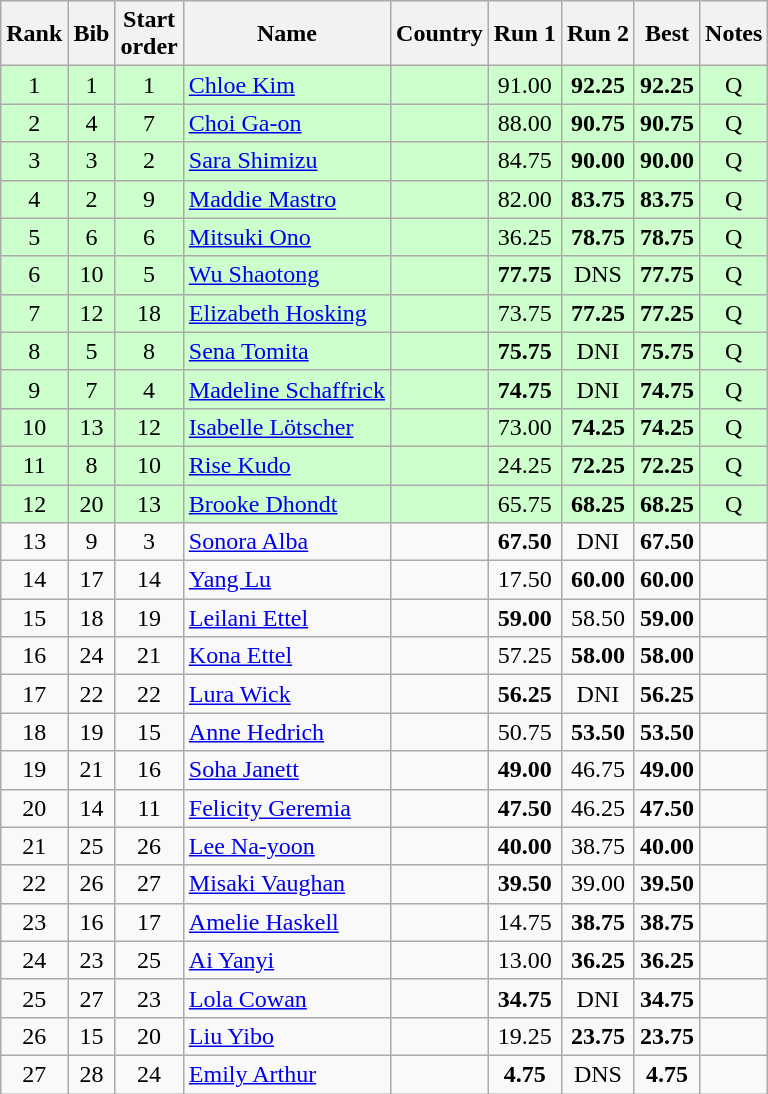<table class="wikitable sortable" style="text-align:center">
<tr>
<th>Rank</th>
<th>Bib</th>
<th>Start<br>order</th>
<th>Name</th>
<th>Country</th>
<th>Run 1</th>
<th>Run 2</th>
<th>Best</th>
<th>Notes</th>
</tr>
<tr bgcolor=ccffcc>
<td>1</td>
<td>1</td>
<td>1</td>
<td align=left><a href='#'>Chloe Kim</a></td>
<td align=left></td>
<td>91.00</td>
<td><strong>92.25</strong></td>
<td><strong>92.25</strong></td>
<td>Q</td>
</tr>
<tr bgcolor=ccffcc>
<td>2</td>
<td>4</td>
<td>7</td>
<td align=left><a href='#'>Choi Ga-on</a></td>
<td align=left></td>
<td>88.00</td>
<td><strong>90.75</strong></td>
<td><strong>90.75</strong></td>
<td>Q</td>
</tr>
<tr bgcolor=ccffcc>
<td>3</td>
<td>3</td>
<td>2</td>
<td align=left><a href='#'>Sara Shimizu</a></td>
<td align=left></td>
<td>84.75</td>
<td><strong>90.00</strong></td>
<td><strong>90.00</strong></td>
<td>Q</td>
</tr>
<tr bgcolor=ccffcc>
<td>4</td>
<td>2</td>
<td>9</td>
<td align=left><a href='#'>Maddie Mastro</a></td>
<td align=left></td>
<td>82.00</td>
<td><strong>83.75</strong></td>
<td><strong>83.75</strong></td>
<td>Q</td>
</tr>
<tr bgcolor=ccffcc>
<td>5</td>
<td>6</td>
<td>6</td>
<td align=left><a href='#'>Mitsuki Ono</a></td>
<td align=left></td>
<td>36.25</td>
<td><strong>78.75</strong></td>
<td><strong>78.75</strong></td>
<td>Q</td>
</tr>
<tr bgcolor=ccffcc>
<td>6</td>
<td>10</td>
<td>5</td>
<td align=left><a href='#'>Wu Shaotong</a></td>
<td align=left></td>
<td><strong>77.75</strong></td>
<td>DNS</td>
<td><strong>77.75</strong></td>
<td>Q</td>
</tr>
<tr bgcolor=ccffcc>
<td>7</td>
<td>12</td>
<td>18</td>
<td align=left><a href='#'>Elizabeth Hosking</a></td>
<td align=left></td>
<td>73.75</td>
<td><strong>77.25</strong></td>
<td><strong>77.25</strong></td>
<td>Q</td>
</tr>
<tr bgcolor=ccffcc>
<td>8</td>
<td>5</td>
<td>8</td>
<td align=left><a href='#'>Sena Tomita</a></td>
<td align=left></td>
<td><strong>75.75</strong></td>
<td>DNI</td>
<td><strong>75.75</strong></td>
<td>Q</td>
</tr>
<tr bgcolor=ccffcc>
<td>9</td>
<td>7</td>
<td>4</td>
<td align=left><a href='#'>Madeline Schaffrick</a></td>
<td align=left></td>
<td><strong>74.75</strong></td>
<td>DNI</td>
<td><strong>74.75</strong></td>
<td>Q</td>
</tr>
<tr bgcolor=ccffcc>
<td>10</td>
<td>13</td>
<td>12</td>
<td align=left><a href='#'>Isabelle Lötscher</a></td>
<td align=left></td>
<td>73.00</td>
<td><strong>74.25</strong></td>
<td><strong>74.25</strong></td>
<td>Q</td>
</tr>
<tr bgcolor=ccffcc>
<td>11</td>
<td>8</td>
<td>10</td>
<td align=left><a href='#'>Rise Kudo</a></td>
<td align=left></td>
<td>24.25</td>
<td><strong>72.25</strong></td>
<td><strong>72.25</strong></td>
<td>Q</td>
</tr>
<tr bgcolor=ccffcc>
<td>12</td>
<td>20</td>
<td>13</td>
<td align=left><a href='#'>Brooke Dhondt</a></td>
<td align=left></td>
<td>65.75</td>
<td><strong>68.25</strong></td>
<td><strong>68.25</strong></td>
<td>Q</td>
</tr>
<tr>
<td>13</td>
<td>9</td>
<td>3</td>
<td align=left><a href='#'>Sonora Alba</a></td>
<td align=left></td>
<td><strong>67.50</strong></td>
<td>DNI</td>
<td><strong>67.50</strong></td>
<td></td>
</tr>
<tr>
<td>14</td>
<td>17</td>
<td>14</td>
<td align=left><a href='#'>Yang Lu</a></td>
<td align=left></td>
<td>17.50</td>
<td><strong>60.00</strong></td>
<td><strong>60.00</strong></td>
<td></td>
</tr>
<tr>
<td>15</td>
<td>18</td>
<td>19</td>
<td align=left><a href='#'>Leilani Ettel</a></td>
<td align=left></td>
<td><strong>59.00</strong></td>
<td>58.50</td>
<td><strong>59.00</strong></td>
<td></td>
</tr>
<tr>
<td>16</td>
<td>24</td>
<td>21</td>
<td align=left><a href='#'>Kona Ettel</a></td>
<td align=left></td>
<td>57.25</td>
<td><strong>58.00</strong></td>
<td><strong>58.00</strong></td>
<td></td>
</tr>
<tr>
<td>17</td>
<td>22</td>
<td>22</td>
<td align=left><a href='#'>Lura Wick</a></td>
<td align=left></td>
<td><strong>56.25</strong></td>
<td>DNI</td>
<td><strong>56.25</strong></td>
<td></td>
</tr>
<tr>
<td>18</td>
<td>19</td>
<td>15</td>
<td align=left><a href='#'>Anne Hedrich</a></td>
<td align=left></td>
<td>50.75</td>
<td><strong>53.50</strong></td>
<td><strong>53.50</strong></td>
<td></td>
</tr>
<tr>
<td>19</td>
<td>21</td>
<td>16</td>
<td align=left><a href='#'>Soha Janett</a></td>
<td align=left></td>
<td><strong>49.00</strong></td>
<td>46.75</td>
<td><strong>49.00</strong></td>
<td></td>
</tr>
<tr>
<td>20</td>
<td>14</td>
<td>11</td>
<td align=left><a href='#'>Felicity Geremia</a></td>
<td align=left></td>
<td><strong>47.50</strong></td>
<td>46.25</td>
<td><strong>47.50</strong></td>
<td></td>
</tr>
<tr>
<td>21</td>
<td>25</td>
<td>26</td>
<td align=left><a href='#'>Lee Na-yoon</a></td>
<td align=left></td>
<td><strong>40.00</strong></td>
<td>38.75</td>
<td><strong>40.00</strong></td>
<td></td>
</tr>
<tr>
<td>22</td>
<td>26</td>
<td>27</td>
<td align=left><a href='#'>Misaki Vaughan</a></td>
<td align=left></td>
<td><strong>39.50</strong></td>
<td>39.00</td>
<td><strong>39.50</strong></td>
<td></td>
</tr>
<tr>
<td>23</td>
<td>16</td>
<td>17</td>
<td align=left><a href='#'>Amelie Haskell</a></td>
<td align=left></td>
<td>14.75</td>
<td><strong>38.75</strong></td>
<td><strong>38.75</strong></td>
<td></td>
</tr>
<tr>
<td>24</td>
<td>23</td>
<td>25</td>
<td align=left><a href='#'>Ai Yanyi</a></td>
<td align=left></td>
<td>13.00</td>
<td><strong>36.25</strong></td>
<td><strong>36.25</strong></td>
<td></td>
</tr>
<tr>
<td>25</td>
<td>27</td>
<td>23</td>
<td align=left><a href='#'>Lola Cowan</a></td>
<td align=left></td>
<td><strong>34.75</strong></td>
<td>DNI</td>
<td><strong>34.75</strong></td>
<td></td>
</tr>
<tr>
<td>26</td>
<td>15</td>
<td>20</td>
<td align=left><a href='#'>Liu Yibo</a></td>
<td align=left></td>
<td>19.25</td>
<td><strong>23.75</strong></td>
<td><strong>23.75</strong></td>
<td></td>
</tr>
<tr>
<td>27</td>
<td>28</td>
<td>24</td>
<td align=left><a href='#'>Emily Arthur</a></td>
<td align=left></td>
<td><strong>4.75</strong></td>
<td>DNS</td>
<td><strong>4.75</strong></td>
<td></td>
</tr>
</table>
